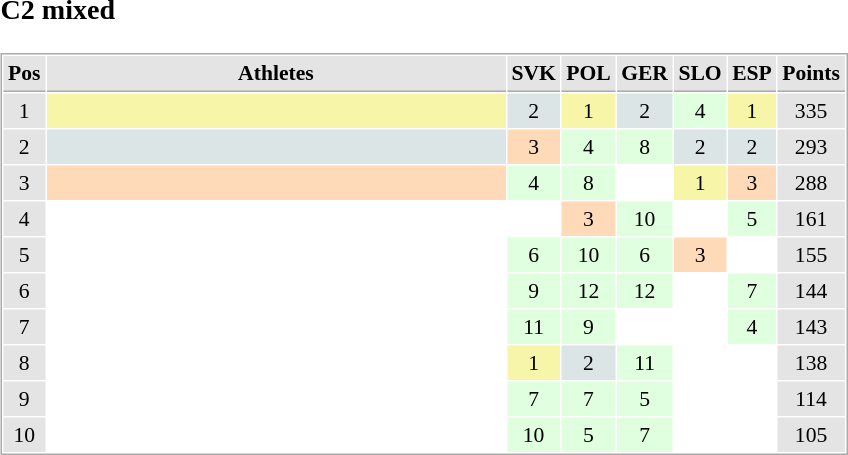<table border="0" cellspacing="10">
<tr>
<td><br><h3>C2 mixed</h3><table cellspacing="1" cellpadding="3" style="border:1px solid #AAAAAA;font-size:90%">
<tr bgcolor="#E4E4E4">
<th style="border-bottom:1px solid #AAAAAA" width=10>Pos</th>
<th style="border-bottom:1px solid #AAAAAA" width=300>Athletes</th>
<th style="border-bottom:1px solid #AAAAAA" width=20>SVK</th>
<th style="border-bottom:1px solid #AAAAAA" width=20>POL</th>
<th style="border-bottom:1px solid #AAAAAA" width=20>GER</th>
<th style="border-bottom:1px solid #AAAAAA" width=20>SLO</th>
<th style="border-bottom:1px solid #AAAAAA" width=20>ESP</th>
<th style="border-bottom:1px solid #AAAAAA" width=20>Points</th>
</tr>
<tr align="center">
<td style="background:#E4E4E4;">1</td>
<td align="left" style="background:#F7F6A8;"></td>
<td style="background:#DCE5E5;">2</td>
<td style="background:#F7F6A8;">1</td>
<td style="background:#DCE5E5;">2</td>
<td style="background:#DFFFDF;">4</td>
<td style="background:#F7F6A8;">1</td>
<td style="background:#E4E4E4;">335</td>
</tr>
<tr align="center">
<td style="background:#E4E4E4;">2</td>
<td align="left" style="background:#DCE5E5;"></td>
<td style="background:#FFDAB9;">3</td>
<td style="background:#DFFFDF;">4</td>
<td style="background:#DFFFDF;">8</td>
<td style="background:#DCE5E5;">2</td>
<td style="background:#DCE5E5;">2</td>
<td style="background:#E4E4E4;">293</td>
</tr>
<tr align="center">
<td style="background:#E4E4E4;">3</td>
<td align="left" style="background:#FFDAB9;"></td>
<td style="background:#DFFFDF;">4</td>
<td style="background:#DFFFDF;">8</td>
<td></td>
<td style="background:#F7F6A8;">1</td>
<td style="background:#FFDAB9;">3</td>
<td style="background:#E4E4E4;">288</td>
</tr>
<tr align="center">
<td style="background:#E4E4E4;">4</td>
<td align="left"></td>
<td></td>
<td style="background:#FFDAB9;">3</td>
<td style="background:#DFFFDF;">10</td>
<td></td>
<td style="background:#DFFFDF;">5</td>
<td style="background:#E4E4E4;">161</td>
</tr>
<tr align="center">
<td style="background:#E4E4E4;">5</td>
<td align="left"></td>
<td style="background:#DFFFDF;">6</td>
<td style="background:#DFFFDF;">10</td>
<td style="background:#DFFFDF;">6</td>
<td style="background:#FFDAB9;">3</td>
<td></td>
<td style="background:#E4E4E4;">155</td>
</tr>
<tr align="center">
<td style="background:#E4E4E4;">6</td>
<td align="left"></td>
<td style="background:#DFFFDF;">9</td>
<td style="background:#DFFFDF;">12</td>
<td style="background:#DFFFDF;">12</td>
<td></td>
<td style="background:#DFFFDF;">7</td>
<td style="background:#E4E4E4;">144</td>
</tr>
<tr align="center">
<td style="background:#E4E4E4;">7</td>
<td align="left"></td>
<td style="background:#DFFFDF;">11</td>
<td style="background:#DFFFDF;">9</td>
<td></td>
<td></td>
<td style="background:#DFFFDF;">4</td>
<td style="background:#E4E4E4;">143</td>
</tr>
<tr align="center">
<td style="background:#E4E4E4;">8</td>
<td align="left"></td>
<td style="background:#F7F6A8;">1</td>
<td style="background:#DCE5E5;">2</td>
<td style="background:#DFFFDF;">11</td>
<td></td>
<td></td>
<td style="background:#E4E4E4;">138</td>
</tr>
<tr align="center">
<td style="background:#E4E4E4;">9</td>
<td align="left"></td>
<td style="background:#DFFFDF;">7</td>
<td style="background:#DFFFDF;">7</td>
<td style="background:#DFFFDF;">5</td>
<td></td>
<td></td>
<td style="background:#E4E4E4;">114</td>
</tr>
<tr align="center">
<td style="background:#E4E4E4;">10</td>
<td align="left"></td>
<td style="background:#DFFFDF;">10</td>
<td style="background:#DFFFDF;">5</td>
<td style="background:#DFFFDF;">7</td>
<td></td>
<td></td>
<td style="background:#E4E4E4;">105</td>
</tr>
</table>
</td>
</tr>
</table>
